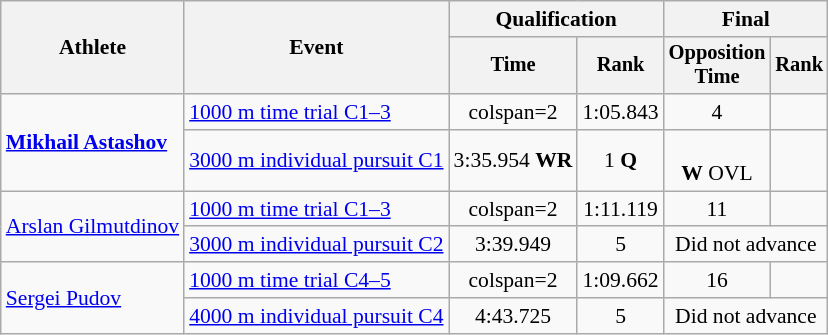<table class=wikitable style="text-align:center; font-size:90%">
<tr>
<th rowspan=2>Athlete</th>
<th rowspan=2>Event</th>
<th colspan=2>Qualification</th>
<th colspan=2>Final</th>
</tr>
<tr style="font-size:95%">
<th>Time</th>
<th>Rank</th>
<th>Opposition<br>Time</th>
<th>Rank</th>
</tr>
<tr>
<td rowspan=2 align=left><strong><a href='#'>Mikhail Astashov</a></strong></td>
<td align=left><a href='#'>1000 m time trial C1–3</a></td>
<td>colspan=2 </td>
<td>1:05.843</td>
<td>4</td>
</tr>
<tr>
<td align=left><a href='#'>3000 m individual pursuit C1</a></td>
<td>3:35.954 <strong>WR</strong></td>
<td>1 <strong>Q</strong></td>
<td><br><strong>W</strong> OVL</td>
<td></td>
</tr>
<tr>
<td rowspan=2 align=left><a href='#'>Arslan Gilmutdinov</a></td>
<td align=left><a href='#'>1000 m time trial C1–3</a></td>
<td>colspan=2 </td>
<td>1:11.119</td>
<td>11</td>
</tr>
<tr>
<td align=left><a href='#'>3000 m individual pursuit C2</a></td>
<td>3:39.949</td>
<td>5</td>
<td colspan=2>Did not advance</td>
</tr>
<tr>
<td rowspan=2 align=left><a href='#'>Sergei Pudov</a></td>
<td align=left><a href='#'>1000 m time trial C4–5</a></td>
<td>colspan=2 </td>
<td>1:09.662</td>
<td>16</td>
</tr>
<tr>
<td align=left><a href='#'>4000 m individual pursuit C4</a></td>
<td>4:43.725</td>
<td>5</td>
<td colspan=2>Did not advance</td>
</tr>
</table>
